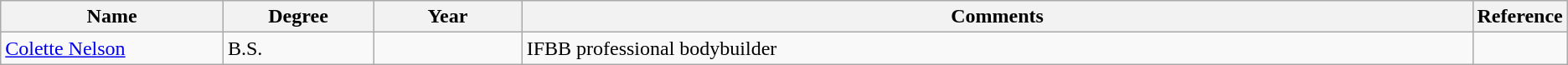<table class="wikitable sortable">
<tr>
<th style="width:15%;">Name</th>
<th style="width:10%;">Degree</th>
<th style="width:10%;">Year</th>
<th style="width:65%;">Comments</th>
<th style="width:5%;">Reference</th>
</tr>
<tr>
<td><a href='#'>Colette Nelson</a></td>
<td>B.S.</td>
<td></td>
<td>IFBB professional bodybuilder</td>
<td></td>
</tr>
</table>
